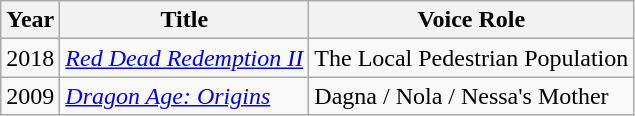<table class="wikitable">
<tr>
<th>Year</th>
<th>Title</th>
<th>Voice Role</th>
</tr>
<tr>
<td>2018</td>
<td><em><a href='#'>Red Dead Redemption II</a></em></td>
<td>The Local Pedestrian Population</td>
</tr>
<tr>
<td>2009</td>
<td><em><a href='#'>Dragon Age: Origins</a></em></td>
<td>Dagna / Nola / Nessa's Mother</td>
</tr>
</table>
